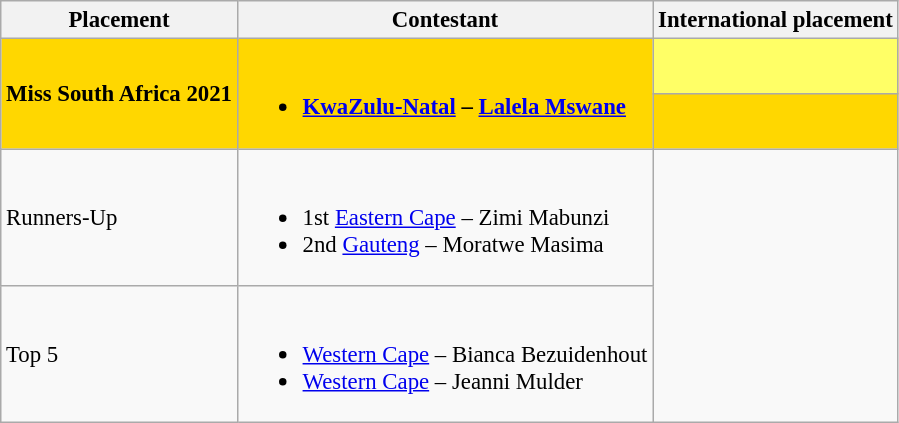<table class="wikitable sortable" style="font-size: 95%;">
<tr>
<th>Placement</th>
<th>Contestant</th>
<th>International placement</th>
</tr>
<tr style="background:gold; font-weight: bold">
<td rowspan=2>Miss South Africa 2021</td>
<td rowspan=2><br><ul><li><strong> <a href='#'>KwaZulu-Natal</a></strong> – <strong><a href='#'>Lalela Mswane</a></strong></li></ul></td>
<td style="background:#FFFF66; font-weight: bold"><br></td>
</tr>
<tr style="background:gold; font-weight: bold">
<td><br></td>
</tr>
<tr>
<td>Runners-Up</td>
<td><br><ul><li>1st <a href='#'>Eastern Cape</a> – Zimi Mabunzi</li><li>2nd <a href='#'>Gauteng</a> – Moratwe Masima</li></ul></td>
</tr>
<tr>
<td>Top 5</td>
<td><br><ul><li> <a href='#'>Western Cape</a> – Bianca Bezuidenhout</li><li> <a href='#'>Western Cape</a> – Jeanni Mulder</li></ul></td>
</tr>
</table>
